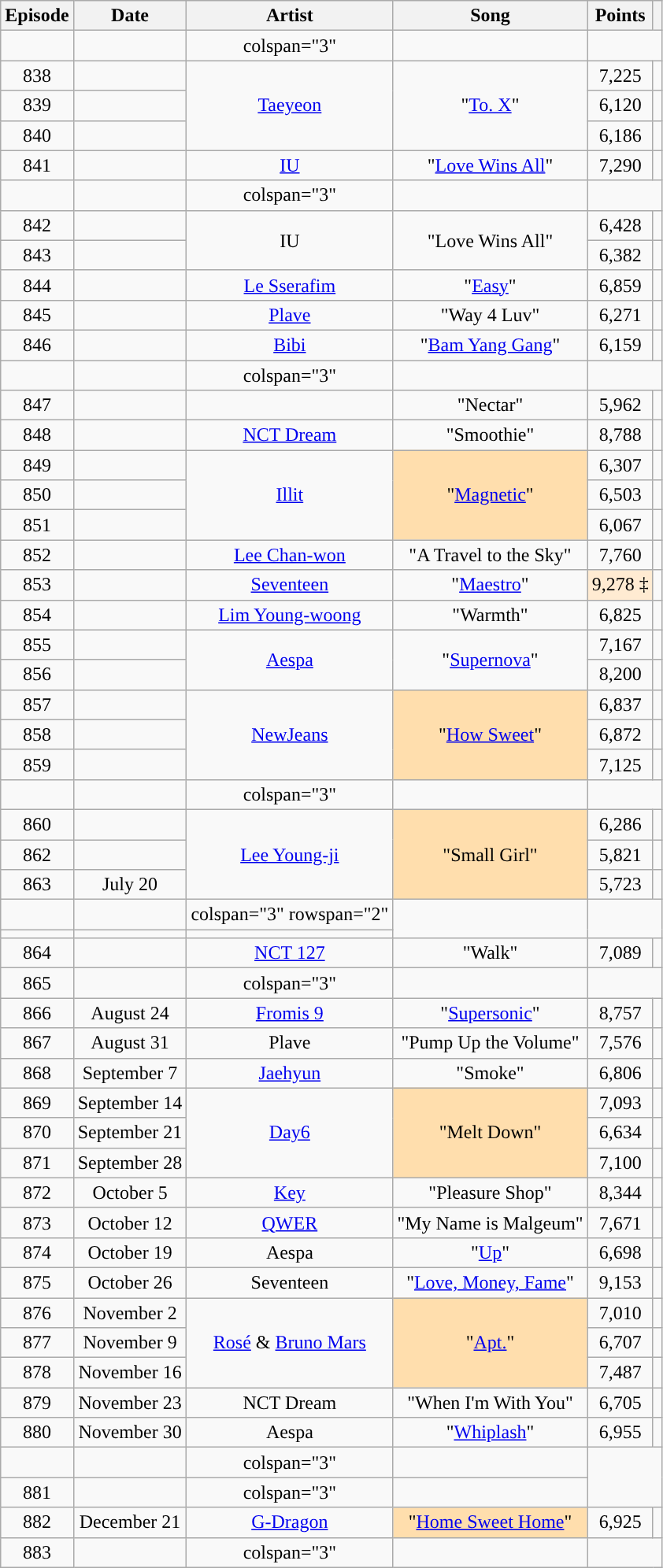<table class="wikitable plainrowheaders sortable" style="text-align:center">
<tr>
<th scope="col">Episode</th>
<th scope="col">Date</th>
<th scope="col">Artist</th>
<th scope="col">Song</th>
<th scope="col">Points</th>
<th scope="col" class="unsortable"></th>
</tr>
<tr>
<td></td>
<td></td>
<td>colspan="3" </td>
<td></td>
</tr>
<tr>
<td>838</td>
<td></td>
<td rowspan="3"><a href='#'>Taeyeon</a></td>
<td rowspan="3">"<a href='#'>To. X</a>"</td>
<td>7,225</td>
<td></td>
</tr>
<tr>
<td>839</td>
<td></td>
<td>6,120</td>
<td></td>
</tr>
<tr>
<td>840</td>
<td></td>
<td>6,186</td>
<td></td>
</tr>
<tr>
<td>841</td>
<td></td>
<td><a href='#'>IU</a></td>
<td>"<a href='#'>Love Wins All</a>"</td>
<td>7,290</td>
<td></td>
</tr>
<tr>
<td></td>
<td></td>
<td>colspan="3" </td>
<td></td>
</tr>
<tr>
<td>842</td>
<td></td>
<td rowspan="2">IU</td>
<td rowspan="2">"Love Wins All"</td>
<td>6,428</td>
<td></td>
</tr>
<tr>
<td>843</td>
<td></td>
<td>6,382</td>
<td></td>
</tr>
<tr>
<td>844</td>
<td></td>
<td><a href='#'>Le Sserafim</a></td>
<td>"<a href='#'>Easy</a>"</td>
<td>6,859</td>
<td></td>
</tr>
<tr>
<td>845</td>
<td></td>
<td><a href='#'>Plave</a></td>
<td>"Way 4 Luv"</td>
<td>6,271</td>
<td></td>
</tr>
<tr>
<td>846</td>
<td></td>
<td><a href='#'>Bibi</a></td>
<td>"<a href='#'>Bam Yang Gang</a>"</td>
<td>6,159</td>
<td></td>
</tr>
<tr>
<td></td>
<td></td>
<td>colspan="3" </td>
<td></td>
</tr>
<tr>
<td>847</td>
<td></td>
<td></td>
<td>"Nectar"</td>
<td>5,962</td>
<td></td>
</tr>
<tr>
<td>848</td>
<td></td>
<td><a href='#'>NCT Dream</a></td>
<td>"Smoothie"</td>
<td>8,788</td>
<td></td>
</tr>
<tr>
<td>849</td>
<td></td>
<td rowspan="3"><a href='#'>Illit</a></td>
<td rowspan="3" style="background:#FFDEAD">"<a href='#'>Magnetic</a>" </td>
<td>6,307</td>
<td></td>
</tr>
<tr>
<td>850</td>
<td></td>
<td>6,503</td>
<td></td>
</tr>
<tr>
<td>851</td>
<td></td>
<td>6,067</td>
<td></td>
</tr>
<tr>
<td>852</td>
<td></td>
<td><a href='#'>Lee Chan-won</a></td>
<td>"A Travel to the Sky"</td>
<td>7,760</td>
<td></td>
</tr>
<tr>
<td>853</td>
<td></td>
<td><a href='#'>Seventeen</a></td>
<td>"<a href='#'>Maestro</a>"</td>
<td style="background:#FFEBD2">9,278 ‡</td>
<td></td>
</tr>
<tr>
<td>854</td>
<td></td>
<td><a href='#'>Lim Young-woong</a></td>
<td>"Warmth"</td>
<td>6,825</td>
<td></td>
</tr>
<tr>
<td>855</td>
<td></td>
<td rowspan="2"><a href='#'>Aespa</a></td>
<td rowspan="2">"<a href='#'>Supernova</a>"</td>
<td>7,167</td>
<td></td>
</tr>
<tr>
<td>856</td>
<td></td>
<td>8,200</td>
<td></td>
</tr>
<tr>
<td>857</td>
<td></td>
<td rowspan="3"><a href='#'>NewJeans</a></td>
<td rowspan="3" style="background:#FFDEAD">"<a href='#'>How Sweet</a>" </td>
<td>6,837</td>
<td></td>
</tr>
<tr>
<td>858</td>
<td></td>
<td>6,872</td>
<td></td>
</tr>
<tr>
<td>859</td>
<td></td>
<td>7,125</td>
<td></td>
</tr>
<tr>
<td></td>
<td></td>
<td>colspan="3" </td>
<td></td>
</tr>
<tr>
<td>860</td>
<td></td>
<td rowspan="3"><a href='#'>Lee Young-ji</a></td>
<td rowspan="3" style="background:#FFDEAD">"Small Girl" </td>
<td>6,286</td>
<td></td>
</tr>
<tr>
<td>862</td>
<td></td>
<td>5,821</td>
<td></td>
</tr>
<tr>
<td>863</td>
<td>July 20</td>
<td>5,723</td>
<td></td>
</tr>
<tr>
<td></td>
<td></td>
<td>colspan="3" rowspan="2" </td>
<td rowspan="2"></td>
</tr>
<tr>
<td></td>
<td></td>
</tr>
<tr>
<td>864</td>
<td></td>
<td><a href='#'>NCT 127</a></td>
<td>"Walk"</td>
<td>7,089</td>
<td></td>
</tr>
<tr>
<td>865</td>
<td></td>
<td>colspan="3" </td>
<td></td>
</tr>
<tr>
<td>866</td>
<td>August 24</td>
<td><a href='#'>Fromis 9</a></td>
<td>"<a href='#'>Supersonic</a>"</td>
<td>8,757</td>
<td></td>
</tr>
<tr>
<td>867</td>
<td>August 31</td>
<td>Plave</td>
<td>"Pump Up the Volume"</td>
<td>7,576</td>
<td></td>
</tr>
<tr>
<td>868</td>
<td>September 7</td>
<td><a href='#'>Jaehyun</a></td>
<td>"Smoke"</td>
<td>6,806</td>
<td></td>
</tr>
<tr>
<td>869</td>
<td>September 14</td>
<td rowspan="3"><a href='#'>Day6</a></td>
<td rowspan="3" style="background:#FFDEAD">"Melt Down" </td>
<td>7,093</td>
<td></td>
</tr>
<tr>
<td>870</td>
<td>September 21</td>
<td>6,634</td>
<td></td>
</tr>
<tr>
<td>871</td>
<td>September 28</td>
<td>7,100</td>
<td></td>
</tr>
<tr>
<td>872</td>
<td>October 5</td>
<td><a href='#'>Key</a></td>
<td>"Pleasure Shop"</td>
<td>8,344</td>
<td></td>
</tr>
<tr>
<td>873</td>
<td>October 12</td>
<td><a href='#'>QWER</a></td>
<td>"My Name is Malgeum"</td>
<td>7,671</td>
<td></td>
</tr>
<tr>
<td>874</td>
<td>October 19</td>
<td>Aespa</td>
<td>"<a href='#'>Up</a>" </td>
<td>6,698</td>
<td></td>
</tr>
<tr>
<td>875</td>
<td>October 26</td>
<td>Seventeen</td>
<td>"<a href='#'>Love, Money, Fame</a>"</td>
<td>9,153</td>
<td></td>
</tr>
<tr>
<td>876</td>
<td>November 2</td>
<td rowspan="3"><a href='#'>Rosé</a> & <a href='#'>Bruno Mars</a></td>
<td rowspan="3" style="background:#FFDEAD">"<a href='#'>Apt.</a>" </td>
<td>7,010</td>
<td></td>
</tr>
<tr>
<td>877</td>
<td>November 9</td>
<td>6,707</td>
<td></td>
</tr>
<tr>
<td>878</td>
<td>November 16</td>
<td>7,487</td>
<td></td>
</tr>
<tr>
<td>879</td>
<td>November 23</td>
<td>NCT Dream</td>
<td>"When I'm With You"</td>
<td>6,705</td>
<td></td>
</tr>
<tr>
<td>880</td>
<td>November 30</td>
<td>Aespa</td>
<td>"<a href='#'>Whiplash</a>"</td>
<td>6,955</td>
<td></td>
</tr>
<tr>
<td></td>
<td></td>
<td>colspan="3" </td>
<td></td>
</tr>
<tr>
<td>881</td>
<td></td>
<td>colspan="3" </td>
<td></td>
</tr>
<tr>
<td>882</td>
<td>December 21</td>
<td><a href='#'>G-Dragon</a></td>
<td style="background:#FFDEAD;">"<a href='#'>Home Sweet Home</a>"  </td>
<td>6,925</td>
<td></td>
</tr>
<tr>
<td>883</td>
<td></td>
<td>colspan="3" </td>
<td></td>
</tr>
</table>
